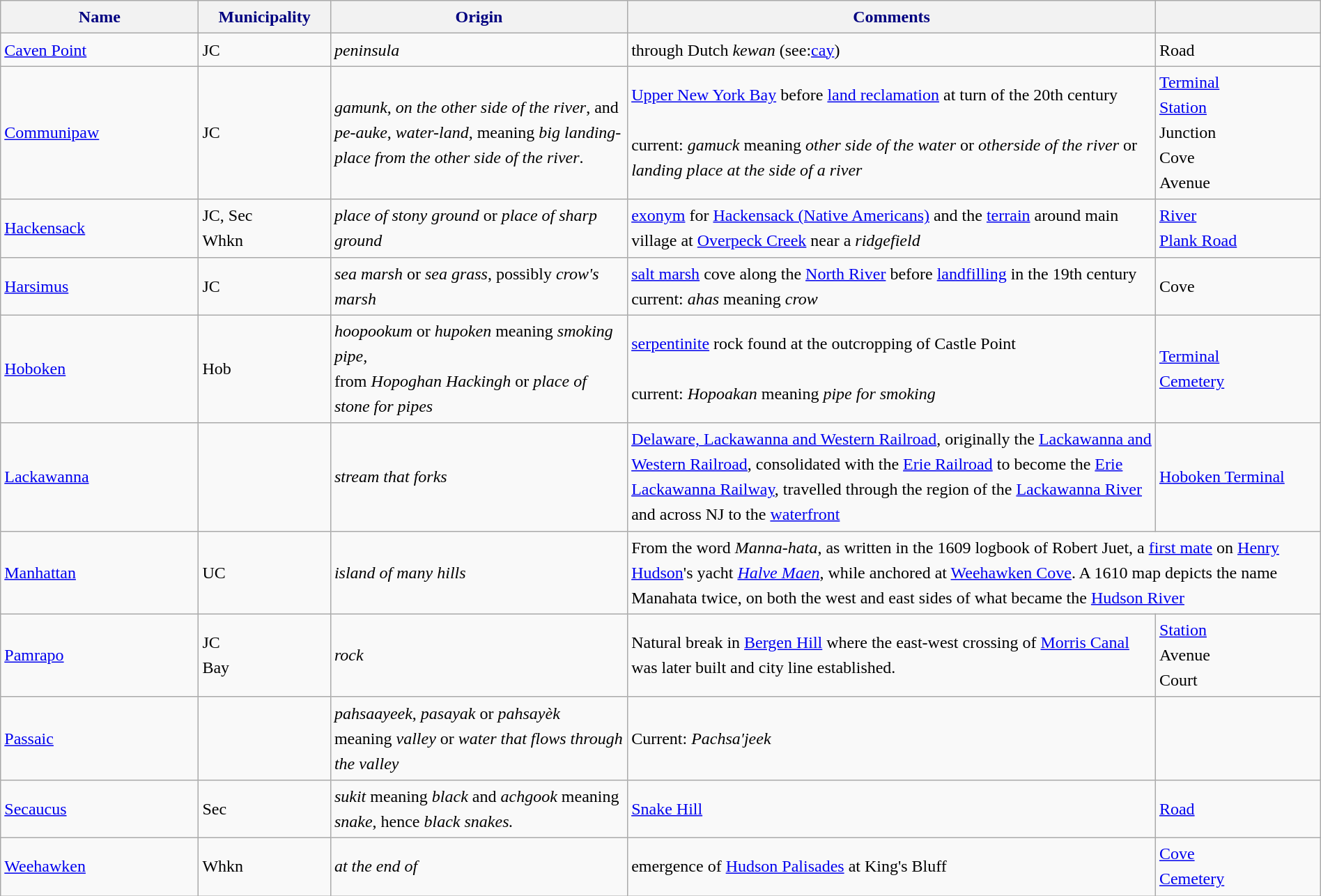<table class="wikitable sortable" style="font-size:100%;width:100%;border:0px;text-align:left;line-height:150%;">
<tr>
<th style="background: #f2f2f2; color: #000080" height="17"  width="15%">Name</th>
<th style="background: #f2f2f2; color: #000080" height="17" width="10%">Municipality</th>
<th style="background: #f2f2f2; color: #000080" height="17" width="22.5%">Origin</th>
<th class="unsortable" style="background: #f2f2f2; color: #000080" height="17" width="40%">Comments</th>
<th style="background: #f2f2f2; color: #000080" height="17" width="12.5%"></th>
</tr>
<tr>
<td><a href='#'>Caven Point</a></td>
<td>JC</td>
<td><em>peninsula</em></td>
<td>through Dutch <em>kewan</em> (see:<a href='#'>cay</a>)</td>
<td>Road</td>
</tr>
<tr>
<td><a href='#'>Communipaw</a></td>
<td>JC</td>
<td><em>gamunk</em>, <em>on the other side of the river</em>, and <em>pe-auke</em>, <em>water-land</em>, meaning <em>big landing-place from the other side of the river</em>.</td>
<td><a href='#'>Upper New York Bay</a> before <a href='#'>land reclamation</a> at turn of the 20th century<br><br>current: <em>gamuck</em> meaning <em>other side of the water</em> or <em>otherside of the river</em> or <em>landing place at the side of a river</em> </td>
<td><a href='#'>Terminal</a><br><a href='#'>Station</a><br>Junction<br>Cove<br>Avenue</td>
</tr>
<tr>
<td><a href='#'>Hackensack</a></td>
<td>JC, Sec<br>Whkn</td>
<td><em>place of stony ground</em> or <em>place of sharp ground</em> </td>
<td><a href='#'>exonym</a> for <a href='#'>Hackensack (Native Americans)</a> and the <a href='#'>terrain</a> around main village at <a href='#'>Overpeck Creek</a> near a <em>ridgefield</em></td>
<td><a href='#'>River</a><br><a href='#'>Plank Road</a></td>
</tr>
<tr>
<td><a href='#'>Harsimus</a></td>
<td>JC</td>
<td><em>sea marsh</em> or <em>sea grass</em>, possibly <em>crow's marsh</em></td>
<td><a href='#'>salt marsh</a> cove along the <a href='#'>North River</a> before <a href='#'>landfilling</a> in the 19th century<br>current: <em>ahas</em> meaning <em>crow</em> </td>
<td>Cove</td>
</tr>
<tr>
<td><a href='#'>Hoboken</a></td>
<td>Hob</td>
<td><em>hoopookum</em> or <em>hupoken</em> meaning <em>smoking pipe,</em><br>from <em>Hopoghan Hackingh</em>  or <em>place of stone for pipes</em></td>
<td><a href='#'>serpentinite</a> rock found at the outcropping of Castle Point<br><br>current: <em>Hopoakan</em> meaning <em>pipe for smoking</em></td>
<td><a href='#'>Terminal</a><br><a href='#'>Cemetery</a></td>
</tr>
<tr>
<td><a href='#'>Lackawanna</a></td>
<td></td>
<td><em>stream that forks</em></td>
<td><a href='#'>Delaware, Lackawanna and Western Railroad</a>, originally the <a href='#'>Lackawanna and Western Railroad</a>, consolidated with the <a href='#'>Erie Railroad</a> to become the <a href='#'>Erie Lackawanna Railway</a>, travelled through the region of the <a href='#'>Lackawanna River</a> and across NJ to the <a href='#'>waterfront</a></td>
<td><a href='#'>Hoboken Terminal</a></td>
</tr>
<tr>
<td><a href='#'>Manhattan</a></td>
<td>UC</td>
<td><em>island of many hills</em></td>
<td colspan=2>From the word <em>Manna-hata</em>, as written in the 1609 logbook of Robert Juet, a <a href='#'>first mate</a> on <a href='#'>Henry Hudson</a>'s yacht <em><a href='#'>Halve Maen</a></em>, while anchored at <a href='#'>Weehawken Cove</a>. A 1610 map depicts the name Manahata twice, on both the west and east sides of what became the <a href='#'>Hudson River</a></td>
</tr>
<tr>
<td><a href='#'>Pamrapo</a></td>
<td>JC<br>Bay</td>
<td><em>rock</em></td>
<td>Natural break in <a href='#'>Bergen Hill</a> where the east-west crossing of <a href='#'>Morris Canal</a> was later built and city line established.</td>
<td><a href='#'>Station</a><br>Avenue<br>Court</td>
</tr>
<tr>
<td><a href='#'>Passaic</a></td>
<td></td>
<td><em>pahsaayeek</em>, <em>pasayak</em> or <em>pahsayèk</em> <br> meaning <em>valley</em> or <em>water that flows through the valley</em><br></td>
<td>Current: <em>Pachsa'jeek</em></td>
<td></td>
</tr>
<tr>
<td><a href='#'>Secaucus</a></td>
<td>Sec</td>
<td><em>sukit</em> meaning <em>black</em> and <em>achgook</em> meaning <em>snake</em>, hence <em>black snakes.</em></td>
<td><a href='#'>Snake Hill</a></td>
<td><a href='#'>Road</a></td>
</tr>
<tr>
<td><a href='#'>Weehawken</a></td>
<td>Whkn</td>
<td><em>at the end of</em></td>
<td>emergence of <a href='#'>Hudson Palisades</a> at King's Bluff</td>
<td><a href='#'>Cove</a><br><a href='#'>Cemetery</a></td>
</tr>
</table>
